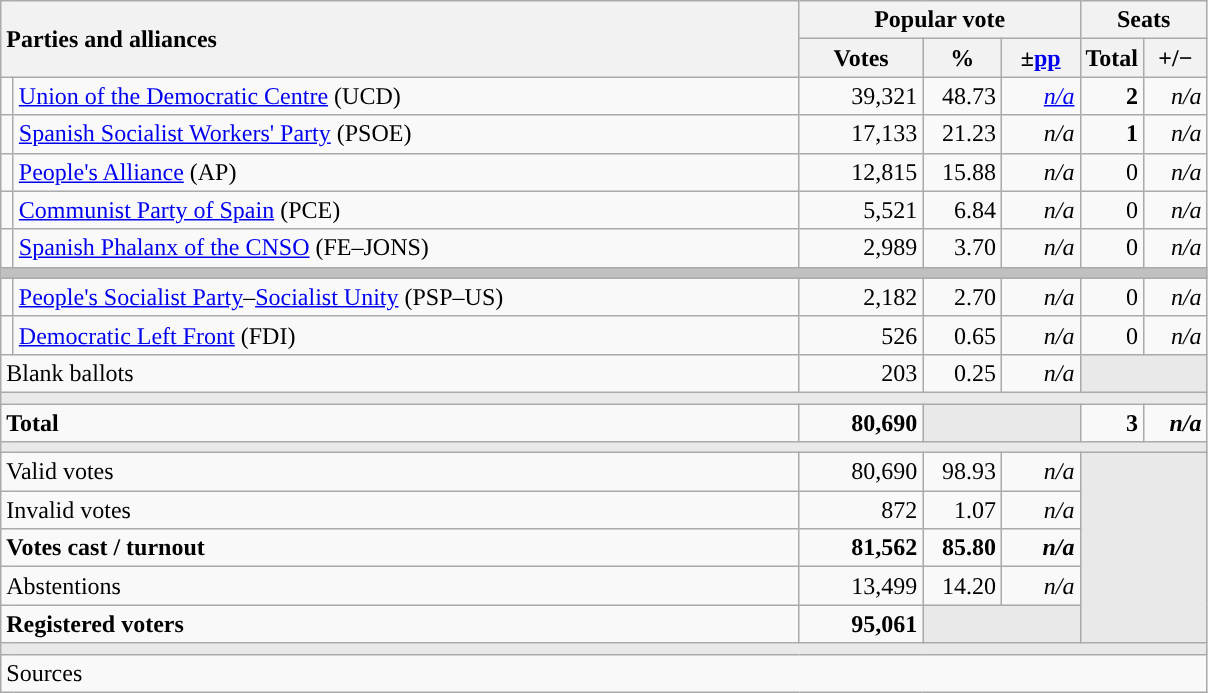<table class="wikitable" style="text-align:right;">
<tr>
<th style="text-align:left;" rowspan="2" colspan="2" width="525">Parties and alliances</th>
<th colspan="3">Popular vote</th>
<th colspan="2">Seats</th>
</tr>
<tr>
<th width="75">Votes</th>
<th width="45">%</th>
<th width="45">±<a href='#'>pp</a></th>
<th width="35">Total</th>
<th width="35">+/−</th>
</tr>
<tr>
<td width="1" style="color:inherit;background:"></td>
<td align="left"><a href='#'>Union of the Democratic Centre</a> (UCD)</td>
<td>39,321</td>
<td>48.73</td>
<td><em><a href='#'>n/a</a></em></td>
<td><strong>2</strong></td>
<td><em>n/a</em></td>
</tr>
<tr>
<td style="color:inherit;background:"></td>
<td align="left"><a href='#'>Spanish Socialist Workers' Party</a> (PSOE)</td>
<td>17,133</td>
<td>21.23</td>
<td><em>n/a</em></td>
<td><strong>1</strong></td>
<td><em>n/a</em></td>
</tr>
<tr>
<td style="color:inherit;background:"></td>
<td align="left"><a href='#'>People's Alliance</a> (AP)</td>
<td>12,815</td>
<td>15.88</td>
<td><em>n/a</em></td>
<td>0</td>
<td><em>n/a</em></td>
</tr>
<tr>
<td style="color:inherit;background:"></td>
<td align="left"><a href='#'>Communist Party of Spain</a> (PCE)</td>
<td>5,521</td>
<td>6.84</td>
<td><em>n/a</em></td>
<td>0</td>
<td><em>n/a</em></td>
</tr>
<tr>
<td style="color:inherit;background:"></td>
<td align="left"><a href='#'>Spanish Phalanx of the CNSO</a> (FE–JONS)</td>
<td>2,989</td>
<td>3.70</td>
<td><em>n/a</em></td>
<td>0</td>
<td><em>n/a</em></td>
</tr>
<tr>
<td colspan="7" bgcolor="#C0C0C0"></td>
</tr>
<tr>
<td style="color:inherit;background:"></td>
<td align="left"><a href='#'>People's Socialist Party</a>–<a href='#'>Socialist Unity</a> (PSP–US)</td>
<td>2,182</td>
<td>2.70</td>
<td><em>n/a</em></td>
<td>0</td>
<td><em>n/a</em></td>
</tr>
<tr>
<td style="color:inherit;background:"></td>
<td align="left"><a href='#'>Democratic Left Front</a> (FDI)</td>
<td>526</td>
<td>0.65</td>
<td><em>n/a</em></td>
<td>0</td>
<td><em>n/a</em></td>
</tr>
<tr>
<td align="left" colspan="2">Blank ballots</td>
<td>203</td>
<td>0.25</td>
<td><em>n/a</em></td>
<td bgcolor="#E9E9E9" colspan="2"></td>
</tr>
<tr>
<td colspan="7" bgcolor="#E9E9E9"></td>
</tr>
<tr style="font-weight:bold;">
<td align="left" colspan="2">Total</td>
<td>80,690</td>
<td bgcolor="#E9E9E9" colspan="2"></td>
<td>3</td>
<td><em>n/a</em></td>
</tr>
<tr>
<td colspan="7" bgcolor="#E9E9E9"></td>
</tr>
<tr>
<td align="left" colspan="2">Valid votes</td>
<td>80,690</td>
<td>98.93</td>
<td><em>n/a</em></td>
<td bgcolor="#E9E9E9" colspan="2" rowspan="5"></td>
</tr>
<tr>
<td align="left" colspan="2">Invalid votes</td>
<td>872</td>
<td>1.07</td>
<td><em>n/a</em></td>
</tr>
<tr style="font-weight:bold;">
<td align="left" colspan="2">Votes cast / turnout</td>
<td>81,562</td>
<td>85.80</td>
<td><em>n/a</em></td>
</tr>
<tr>
<td align="left" colspan="2">Abstentions</td>
<td>13,499</td>
<td>14.20</td>
<td><em>n/a</em></td>
</tr>
<tr style="font-weight:bold;">
<td align="left" colspan="2">Registered voters</td>
<td>95,061</td>
<td bgcolor="#E9E9E9" colspan="2"></td>
</tr>
<tr>
<td colspan="7" bgcolor="#E9E9E9"></td>
</tr>
<tr>
<td align="left" colspan="7">Sources</td>
</tr>
</table>
